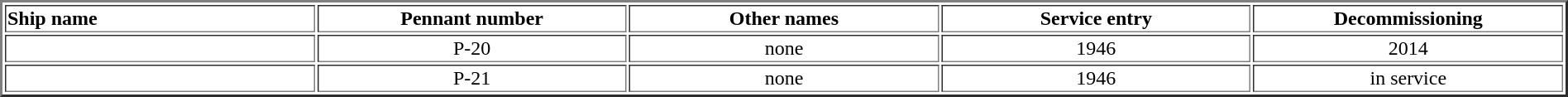<table width="100%" border="2">
<tr>
<th width="16%" align="left">Ship name</th>
<th width="16%" align="center">Pennant number</th>
<th width="16%" align="center">Other names</th>
<th width="16%" align="center">Service entry</th>
<th width="16%" align="center">Decommissioning</th>
</tr>
<tr>
<td align="center"></td>
<td align="center">P-20</td>
<td align="center">none</td>
<td align="center">1946</td>
<td align="center">2014 </td>
</tr>
<tr>
<td align="center"></td>
<td align="center">P-21</td>
<td align="center">none</td>
<td align="center">1946</td>
<td align="center">in service </td>
</tr>
</table>
